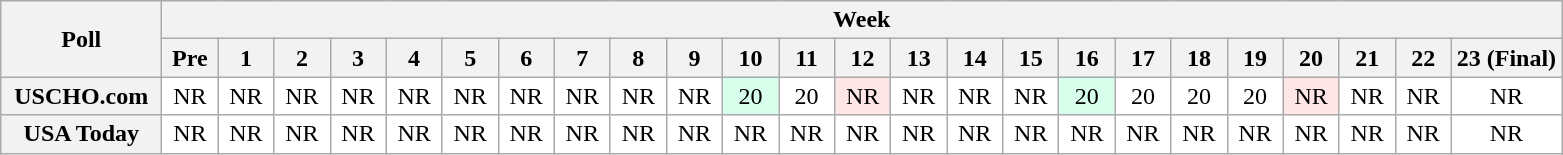<table class="wikitable" style="white-space:nowrap;">
<tr>
<th scope="col" width="100" rowspan="2">Poll</th>
<th colspan="25">Week</th>
</tr>
<tr>
<th scope="col" width="30">Pre</th>
<th scope="col" width="30">1</th>
<th scope="col" width="30">2</th>
<th scope="col" width="30">3</th>
<th scope="col" width="30">4</th>
<th scope="col" width="30">5</th>
<th scope="col" width="30">6</th>
<th scope="col" width="30">7</th>
<th scope="col" width="30">8</th>
<th scope="col" width="30">9</th>
<th scope="col" width="30">10</th>
<th scope="col" width="30">11</th>
<th scope="col" width="30">12</th>
<th scope="col" width="30">13</th>
<th scope="col" width="30">14</th>
<th scope="col" width="30">15</th>
<th scope="col" width="30">16</th>
<th scope="col" width="30">17</th>
<th scope="col" width="30">18</th>
<th scope="col" width="30">19</th>
<th scope="col" width="30">20</th>
<th scope="col" width="30">21</th>
<th scope="col" width="30">22</th>
<th scope="col" width="30">23 (Final)</th>
</tr>
<tr style="text-align:center;">
<th>USCHO.com</th>
<td bgcolor=FFFFFF>NR</td>
<td bgcolor=FFFFFF>NR</td>
<td bgcolor=FFFFFF>NR</td>
<td bgcolor=FFFFFF>NR</td>
<td bgcolor=FFFFFF>NR</td>
<td bgcolor=FFFFFF>NR</td>
<td bgcolor=FFFFFF>NR</td>
<td bgcolor=FFFFFF>NR</td>
<td bgcolor=FFFFFF>NR</td>
<td bgcolor=FFFFFF>NR</td>
<td bgcolor=D8FFEB>20</td>
<td bgcolor=FFFFFF>20</td>
<td bgcolor=FFE6E6>NR</td>
<td bgcolor=FFFFFF>NR</td>
<td bgcolor=FFFFFF>NR</td>
<td bgcolor=FFFFFF>NR</td>
<td bgcolor=D8FFEB>20</td>
<td bgcolor=FFFFFF>20</td>
<td bgcolor=FFFFFF>20</td>
<td bgcolor=FFFFFF>20</td>
<td bgcolor=FFE6E6>NR</td>
<td bgcolor=FFFFFF>NR</td>
<td bgcolor=FFFFFF>NR</td>
<td bgcolor=FFFFFF>NR</td>
</tr>
<tr style="text-align:center;">
<th>USA Today</th>
<td bgcolor=FFFFFF>NR</td>
<td bgcolor=FFFFFF>NR</td>
<td bgcolor=FFFFFF>NR</td>
<td bgcolor=FFFFFF>NR</td>
<td bgcolor=FFFFFF>NR</td>
<td bgcolor=FFFFFF>NR</td>
<td bgcolor=FFFFFF>NR</td>
<td bgcolor=FFFFFF>NR</td>
<td bgcolor=FFFFFF>NR</td>
<td bgcolor=FFFFFF>NR</td>
<td bgcolor=FFFFFF>NR</td>
<td bgcolor=FFFFFF>NR</td>
<td bgcolor=FFFFFF>NR</td>
<td bgcolor=FFFFFF>NR</td>
<td bgcolor=FFFFFF>NR</td>
<td bgcolor=FFFFFF>NR</td>
<td bgcolor=FFFFFF>NR</td>
<td bgcolor=FFFFFF>NR</td>
<td bgcolor=FFFFFF>NR</td>
<td bgcolor=FFFFFF>NR</td>
<td bgcolor=FFFFFF>NR</td>
<td bgcolor=FFFFFF>NR</td>
<td bgcolor=FFFFFF>NR</td>
<td bgcolor=FFFFFF>NR</td>
</tr>
</table>
